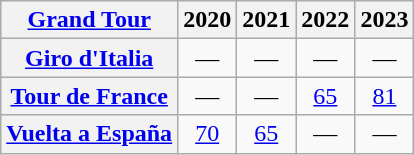<table class="wikitable plainrowheaders">
<tr>
<th scope="col"><a href='#'>Grand Tour</a></th>
<th scope="col">2020</th>
<th scope="col">2021</th>
<th scope="col">2022</th>
<th scope="col">2023</th>
</tr>
<tr style="text-align:center;">
<th scope="row"> <a href='#'>Giro d'Italia</a></th>
<td>—</td>
<td>—</td>
<td>—</td>
<td>—</td>
</tr>
<tr style="text-align:center;">
<th scope="row"> <a href='#'>Tour de France</a></th>
<td>—</td>
<td>—</td>
<td><a href='#'>65</a></td>
<td><a href='#'>81</a></td>
</tr>
<tr style="text-align:center;">
<th scope="row"> <a href='#'>Vuelta a España</a></th>
<td><a href='#'>70</a></td>
<td><a href='#'>65</a></td>
<td>—</td>
<td>—</td>
</tr>
</table>
